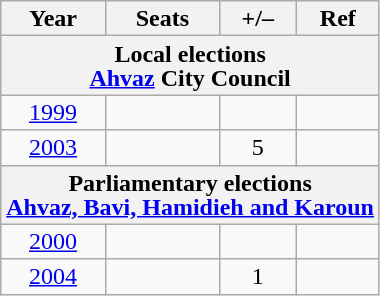<table class="wikitable" style="text-align:center; font-size:100%; line-height:16px;">
<tr>
<th>Year</th>
<th>Seats</th>
<th>+/–</th>
<th>Ref</th>
</tr>
<tr>
<th colspan="4">Local elections<br><a href='#'>Ahvaz</a> City Council</th>
</tr>
<tr>
<td><a href='#'>1999</a></td>
<td></td>
<td></td>
<td></td>
</tr>
<tr>
<td><a href='#'>2003</a></td>
<td></td>
<td> 5</td>
<td></td>
</tr>
<tr>
<th colspan="4">Parliamentary elections<br><a href='#'>Ahvaz, Bavi, Hamidieh and Karoun</a></th>
</tr>
<tr>
<td><a href='#'>2000</a></td>
<td></td>
<td></td>
<td></td>
</tr>
<tr>
<td><a href='#'>2004</a></td>
<td></td>
<td> 1</td>
<td></td>
</tr>
</table>
